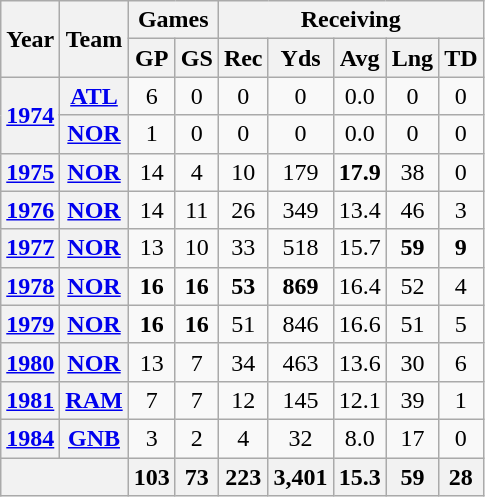<table class="wikitable" style="text-align:center">
<tr>
<th rowspan="2">Year</th>
<th rowspan="2">Team</th>
<th colspan="2">Games</th>
<th colspan="5">Receiving</th>
</tr>
<tr>
<th>GP</th>
<th>GS</th>
<th>Rec</th>
<th>Yds</th>
<th>Avg</th>
<th>Lng</th>
<th>TD</th>
</tr>
<tr>
<th rowspan="2"><a href='#'>1974</a></th>
<th><a href='#'>ATL</a></th>
<td>6</td>
<td>0</td>
<td>0</td>
<td>0</td>
<td>0.0</td>
<td>0</td>
<td>0</td>
</tr>
<tr>
<th><a href='#'>NOR</a></th>
<td>1</td>
<td>0</td>
<td>0</td>
<td>0</td>
<td>0.0</td>
<td>0</td>
<td>0</td>
</tr>
<tr>
<th><a href='#'>1975</a></th>
<th><a href='#'>NOR</a></th>
<td>14</td>
<td>4</td>
<td>10</td>
<td>179</td>
<td><strong>17.9</strong></td>
<td>38</td>
<td>0</td>
</tr>
<tr>
<th><a href='#'>1976</a></th>
<th><a href='#'>NOR</a></th>
<td>14</td>
<td>11</td>
<td>26</td>
<td>349</td>
<td>13.4</td>
<td>46</td>
<td>3</td>
</tr>
<tr>
<th><a href='#'>1977</a></th>
<th><a href='#'>NOR</a></th>
<td>13</td>
<td>10</td>
<td>33</td>
<td>518</td>
<td>15.7</td>
<td><strong>59</strong></td>
<td><strong>9</strong></td>
</tr>
<tr>
<th><a href='#'>1978</a></th>
<th><a href='#'>NOR</a></th>
<td><strong>16</strong></td>
<td><strong>16</strong></td>
<td><strong>53</strong></td>
<td><strong>869</strong></td>
<td>16.4</td>
<td>52</td>
<td>4</td>
</tr>
<tr>
<th><a href='#'>1979</a></th>
<th><a href='#'>NOR</a></th>
<td><strong>16</strong></td>
<td><strong>16</strong></td>
<td>51</td>
<td>846</td>
<td>16.6</td>
<td>51</td>
<td>5</td>
</tr>
<tr>
<th><a href='#'>1980</a></th>
<th><a href='#'>NOR</a></th>
<td>13</td>
<td>7</td>
<td>34</td>
<td>463</td>
<td>13.6</td>
<td>30</td>
<td>6</td>
</tr>
<tr>
<th><a href='#'>1981</a></th>
<th><a href='#'>RAM</a></th>
<td>7</td>
<td>7</td>
<td>12</td>
<td>145</td>
<td>12.1</td>
<td>39</td>
<td>1</td>
</tr>
<tr>
<th><a href='#'>1984</a></th>
<th><a href='#'>GNB</a></th>
<td>3</td>
<td>2</td>
<td>4</td>
<td>32</td>
<td>8.0</td>
<td>17</td>
<td>0</td>
</tr>
<tr>
<th colspan="2"></th>
<th>103</th>
<th>73</th>
<th>223</th>
<th>3,401</th>
<th>15.3</th>
<th>59</th>
<th>28</th>
</tr>
</table>
